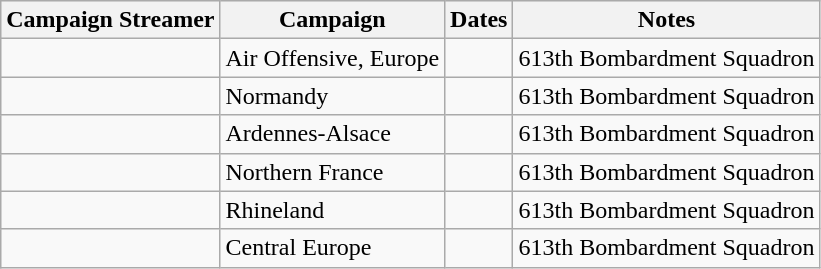<table class="wikitable">
<tr style="background:#efefef;">
<th>Campaign Streamer</th>
<th>Campaign</th>
<th>Dates</th>
<th>Notes</th>
</tr>
<tr>
<td></td>
<td>Air Offensive, Europe</td>
<td></td>
<td>613th Bombardment Squadron</td>
</tr>
<tr>
<td></td>
<td>Normandy</td>
<td></td>
<td>613th Bombardment Squadron</td>
</tr>
<tr>
<td></td>
<td>Ardennes-Alsace</td>
<td></td>
<td>613th Bombardment Squadron</td>
</tr>
<tr>
<td></td>
<td>Northern France</td>
<td></td>
<td>613th Bombardment Squadron</td>
</tr>
<tr>
<td></td>
<td>Rhineland</td>
<td></td>
<td>613th Bombardment Squadron</td>
</tr>
<tr>
<td></td>
<td>Central Europe</td>
<td></td>
<td>613th Bombardment Squadron</td>
</tr>
</table>
